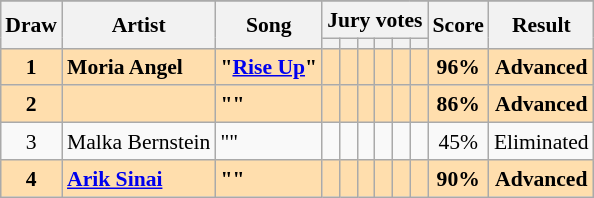<table class="sortable wikitable" style="margin: 1em auto 1em auto; text-align:center; font-size:90%; line-height:18px;">
<tr>
</tr>
<tr>
<th rowspan="2">Draw</th>
<th rowspan="2">Artist</th>
<th rowspan="2">Song</th>
<th colspan="6" class="unsortable">Jury votes</th>
<th rowspan="2">Score</th>
<th rowspan="2">Result</th>
</tr>
<tr>
<th class="unsortable"></th>
<th class="unsortable"></th>
<th class="unsortable"></th>
<th class="unsortable"></th>
<th class="unsortable"></th>
<th class="unsortable"></th>
</tr>
<tr style="font-weight:bold; background:navajowhite;">
<td>1</td>
<td align="left">Moria Angel</td>
<td align="left">"<a href='#'>Rise Up</a>"</td>
<td></td>
<td></td>
<td></td>
<td></td>
<td></td>
<td></td>
<td>96%</td>
<td>Advanced</td>
</tr>
<tr style="font-weight:bold; background:navajowhite;">
<td>2</td>
<td align="left"></td>
<td align="left">""</td>
<td></td>
<td></td>
<td></td>
<td></td>
<td></td>
<td></td>
<td>86%</td>
<td>Advanced</td>
</tr>
<tr>
<td>3</td>
<td align="left">Malka Bernstein</td>
<td align="left">""</td>
<td></td>
<td></td>
<td></td>
<td></td>
<td></td>
<td></td>
<td>45%</td>
<td>Eliminated</td>
</tr>
<tr style="font-weight:bold; background:navajowhite;">
<td>4</td>
<td align="left"><a href='#'>Arik Sinai</a></td>
<td align="left">""</td>
<td></td>
<td></td>
<td></td>
<td></td>
<td></td>
<td></td>
<td>90%</td>
<td>Advanced</td>
</tr>
</table>
